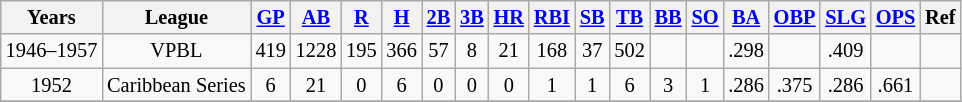<table class="wikitable" style="font-size:85%;">
<tr>
<th>Years</th>
<th>League</th>
<th><a href='#'>GP</a></th>
<th><a href='#'>AB</a></th>
<th><a href='#'>R</a></th>
<th><a href='#'>H</a></th>
<th><a href='#'>2B</a></th>
<th><a href='#'>3B</a></th>
<th><a href='#'>HR</a></th>
<th><a href='#'>RBI</a></th>
<th><a href='#'>SB</a></th>
<th><a href='#'>TB</a></th>
<th><a href='#'>BB</a></th>
<th><a href='#'>SO</a></th>
<th><a href='#'>BA</a></th>
<th><a href='#'>OBP</a></th>
<th><a href='#'>SLG</a></th>
<th><a href='#'>OPS</a></th>
<th>Ref</th>
</tr>
<tr align=center>
<td>1946–1957</td>
<td>VPBL</td>
<td>419</td>
<td>1228</td>
<td>195</td>
<td>366</td>
<td>57</td>
<td>8</td>
<td>21</td>
<td>168</td>
<td>37</td>
<td>502</td>
<td></td>
<td></td>
<td>.298</td>
<td></td>
<td>.409</td>
<td></td>
<td></td>
</tr>
<tr align=center>
<td>1952</td>
<td>Caribbean Series</td>
<td>6</td>
<td>21</td>
<td>0</td>
<td>6</td>
<td>0</td>
<td>0</td>
<td>0</td>
<td>1</td>
<td>1</td>
<td>6</td>
<td>3</td>
<td>1</td>
<td>.286</td>
<td>.375</td>
<td>.286</td>
<td>.661</td>
<td></td>
</tr>
<tr align=center>
</tr>
</table>
